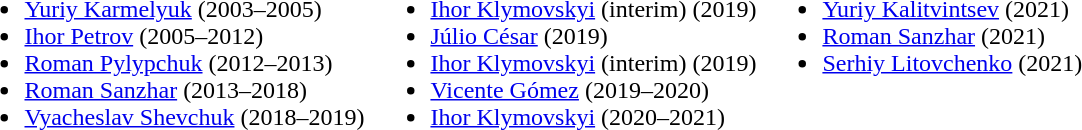<table>
<tr>
<td valign="top"><br><ul><li> <a href='#'>Yuriy Karmelyuk</a> (2003–2005)</li><li> <a href='#'>Ihor Petrov</a> (2005–2012)</li><li> <a href='#'>Roman Pylypchuk</a> (2012–2013)</li><li> <a href='#'>Roman Sanzhar</a> (2013–2018)</li><li> <a href='#'>Vyacheslav Shevchuk</a> (2018–2019)</li></ul></td>
<td valign="top"><br><ul><li> <a href='#'>Ihor Klymovskyi</a> (interim) (2019)</li><li> <a href='#'>Júlio César</a> (2019)</li><li> <a href='#'>Ihor Klymovskyi</a> (interim) (2019)</li><li> <a href='#'>Vicente Gómez</a> (2019–2020)</li><li> <a href='#'>Ihor Klymovskyi</a> (2020–2021)</li></ul></td>
<td valign="top"><br><ul><li> <a href='#'>Yuriy Kalitvintsev</a> (2021)</li><li> <a href='#'>Roman Sanzhar</a> (2021)</li><li> <a href='#'>Serhiy Litovchenko</a> (2021)</li></ul></td>
</tr>
</table>
